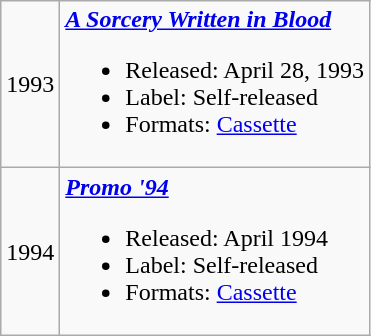<table class="wikitable">
<tr>
<td>1993</td>
<td><strong><em><a href='#'>A Sorcery Written in Blood</a></em></strong><br><ul><li>Released: April 28, 1993</li><li>Label: Self-released</li><li>Formats: <a href='#'>Cassette</a></li></ul></td>
</tr>
<tr>
<td>1994</td>
<td><strong><em><a href='#'>Promo '94</a></em></strong><br><ul><li>Released: April 1994</li><li>Label: Self-released</li><li>Formats: <a href='#'>Cassette</a></li></ul></td>
</tr>
</table>
